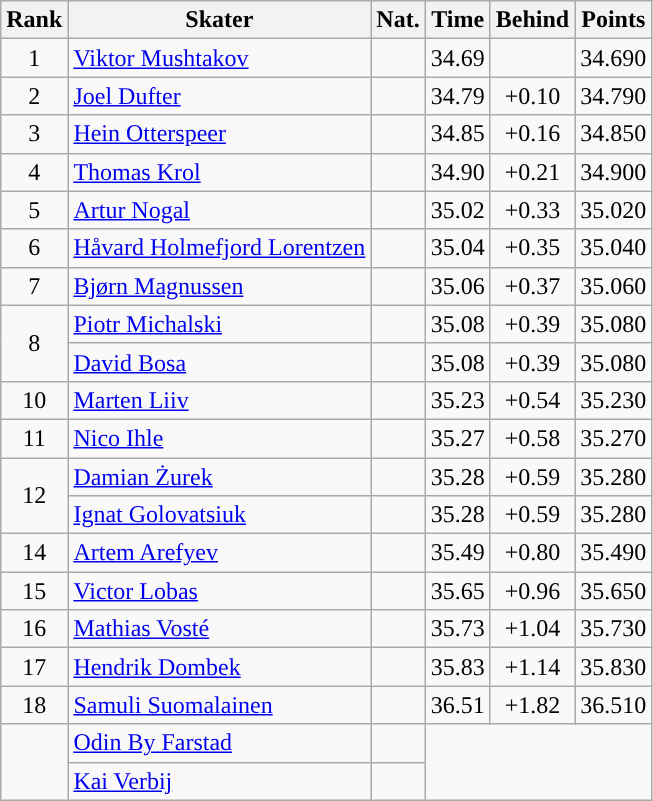<table class="wikitable sortable" style="text-align:center">
<tr>
<th>Rank</th>
<th>Skater</th>
<th>Nat.</th>
<th>Time</th>
<th>Behind</th>
<th>Points</th>
</tr>
<tr>
<td>1</td>
<td align=left><a href='#'>Viktor Mushtakov</a></td>
<td></td>
<td>34.69</td>
<td></td>
<td>34.690</td>
</tr>
<tr>
<td>2</td>
<td align=left><a href='#'>Joel Dufter</a></td>
<td></td>
<td>34.79</td>
<td>+0.10</td>
<td>34.790</td>
</tr>
<tr>
<td>3</td>
<td align=left><a href='#'>Hein Otterspeer</a></td>
<td></td>
<td>34.85</td>
<td>+0.16</td>
<td>34.850</td>
</tr>
<tr>
<td>4</td>
<td align=left><a href='#'>Thomas Krol</a></td>
<td></td>
<td>34.90</td>
<td>+0.21</td>
<td>34.900</td>
</tr>
<tr>
<td>5</td>
<td align=left><a href='#'>Artur Nogal</a></td>
<td></td>
<td>35.02</td>
<td>+0.33</td>
<td>35.020</td>
</tr>
<tr>
<td>6</td>
<td align=left><a href='#'>Håvard Holmefjord Lorentzen</a></td>
<td></td>
<td>35.04</td>
<td>+0.35</td>
<td>35.040</td>
</tr>
<tr>
<td>7</td>
<td align=left><a href='#'>Bjørn Magnussen</a></td>
<td></td>
<td>35.06</td>
<td>+0.37</td>
<td>35.060</td>
</tr>
<tr>
<td rowspan=2>8</td>
<td align=left><a href='#'>Piotr Michalski</a></td>
<td></td>
<td>35.08</td>
<td>+0.39</td>
<td>35.080</td>
</tr>
<tr>
<td align=left><a href='#'>David Bosa</a></td>
<td></td>
<td>35.08</td>
<td>+0.39</td>
<td>35.080</td>
</tr>
<tr>
<td>10</td>
<td align=left><a href='#'>Marten Liiv</a></td>
<td></td>
<td>35.23</td>
<td>+0.54</td>
<td>35.230</td>
</tr>
<tr>
<td>11</td>
<td align=left><a href='#'>Nico Ihle</a></td>
<td></td>
<td>35.27</td>
<td>+0.58</td>
<td>35.270</td>
</tr>
<tr>
<td rowspan="2">12</td>
<td align=left><a href='#'>Damian Żurek</a></td>
<td></td>
<td>35.28</td>
<td>+0.59</td>
<td>35.280</td>
</tr>
<tr>
<td align=left><a href='#'>Ignat Golovatsiuk</a></td>
<td></td>
<td>35.28</td>
<td>+0.59</td>
<td>35.280</td>
</tr>
<tr>
<td>14</td>
<td align=left><a href='#'>Artem Arefyev</a></td>
<td></td>
<td>35.49</td>
<td>+0.80</td>
<td>35.490</td>
</tr>
<tr>
<td>15</td>
<td align="left"><a href='#'>Victor Lobas</a></td>
<td></td>
<td>35.65</td>
<td>+0.96</td>
<td>35.650</td>
</tr>
<tr>
<td>16</td>
<td align=left><a href='#'>Mathias Vosté</a></td>
<td></td>
<td>35.73</td>
<td>+1.04</td>
<td>35.730</td>
</tr>
<tr>
<td>17</td>
<td align=left><a href='#'>Hendrik Dombek</a></td>
<td></td>
<td>35.83</td>
<td>+1.14</td>
<td>35.830</td>
</tr>
<tr>
<td>18</td>
<td align=left><a href='#'>Samuli Suomalainen</a></td>
<td></td>
<td>36.51</td>
<td>+1.82</td>
<td>36.510</td>
</tr>
<tr>
<td rowspan=2></td>
<td align=left><a href='#'>Odin By Farstad</a></td>
<td></td>
<td rowspan=2 colspan=3></td>
</tr>
<tr>
<td align=left><a href='#'>Kai Verbij</a></td>
<td></td>
</tr>
</table>
